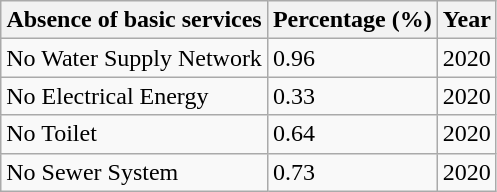<table class="wikitable sortable">
<tr>
<th>Absence of basic services</th>
<th>Percentage (%)</th>
<th>Year</th>
</tr>
<tr>
<td>No Water Supply Network</td>
<td>0.96</td>
<td>2020</td>
</tr>
<tr>
<td>No Electrical Energy</td>
<td>0.33</td>
<td>2020</td>
</tr>
<tr>
<td>No Toilet</td>
<td>0.64</td>
<td>2020</td>
</tr>
<tr>
<td>No Sewer System</td>
<td>0.73</td>
<td>2020</td>
</tr>
</table>
